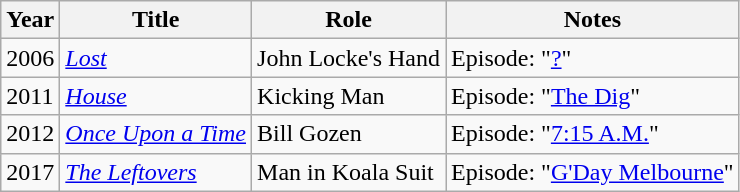<table class="wikitable">
<tr>
<th>Year</th>
<th>Title</th>
<th>Role</th>
<th>Notes</th>
</tr>
<tr>
<td>2006</td>
<td><em><a href='#'>Lost</a></em></td>
<td>John Locke's Hand</td>
<td>Episode: "<a href='#'>?</a>"</td>
</tr>
<tr>
<td>2011</td>
<td><em><a href='#'>House</a></em></td>
<td>Kicking Man</td>
<td>Episode: "<a href='#'>The Dig</a>"</td>
</tr>
<tr>
<td>2012</td>
<td><em><a href='#'>Once Upon a Time</a></em></td>
<td>Bill Gozen</td>
<td>Episode: "<a href='#'>7:15 A.M.</a>"</td>
</tr>
<tr>
<td>2017</td>
<td><em><a href='#'>The Leftovers</a></em></td>
<td>Man in Koala Suit</td>
<td>Episode: "<a href='#'>G'Day Melbourne</a>"</td>
</tr>
</table>
